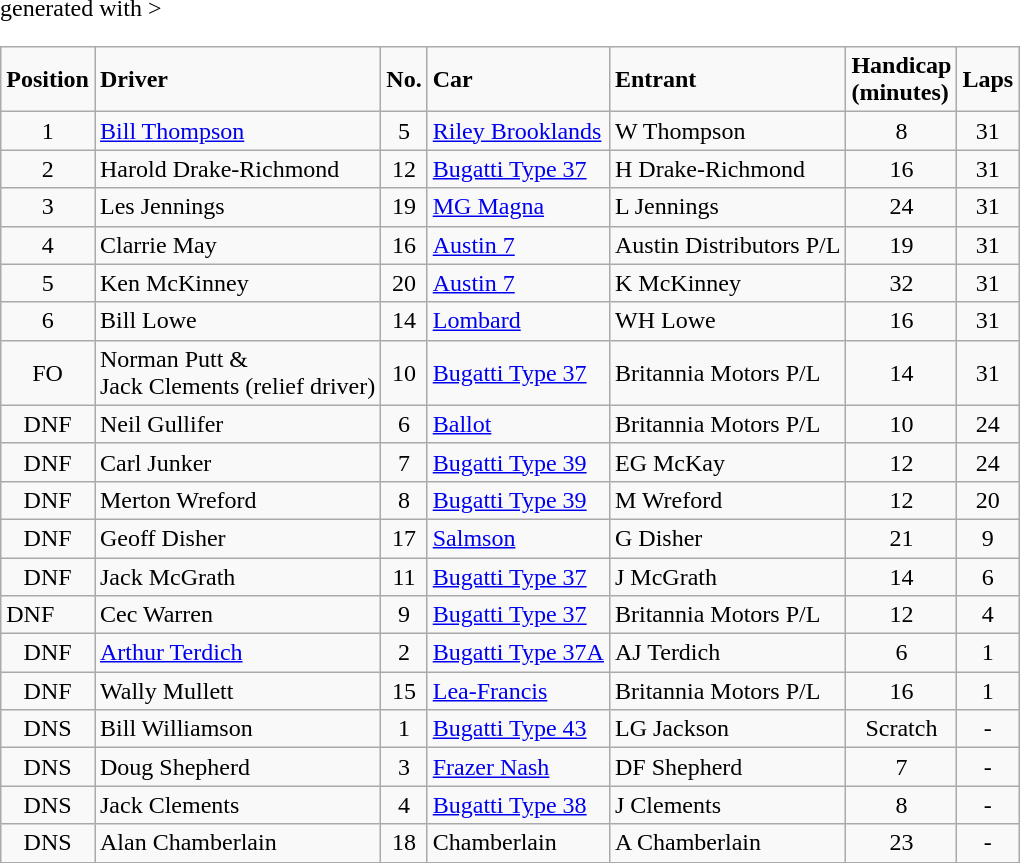<table class="wikitable" <hiddentext>generated with >
<tr style="font-weight:bold">
<td align="center">Position</td>
<td>Driver</td>
<td align="center">No.</td>
<td>Car</td>
<td>Entrant</td>
<td>Handicap <br> (minutes)</td>
<td align="center">Laps</td>
</tr>
<tr>
<td align="center">1</td>
<td><a href='#'>Bill Thompson</a></td>
<td align="center">5</td>
<td><a href='#'>Riley Brooklands</a></td>
<td>W Thompson</td>
<td align="center">8</td>
<td align="center">31</td>
</tr>
<tr>
<td align="center">2</td>
<td>Harold Drake-Richmond</td>
<td align="center">12</td>
<td><a href='#'>Bugatti Type 37</a></td>
<td>H Drake-Richmond</td>
<td align="center">16</td>
<td align="center">31</td>
</tr>
<tr>
<td align="center">3</td>
<td>Les Jennings</td>
<td align="center">19</td>
<td><a href='#'>MG Magna</a></td>
<td>L Jennings</td>
<td align="center">24</td>
<td align="center">31</td>
</tr>
<tr>
<td align="center">4</td>
<td>Clarrie May</td>
<td align="center">16</td>
<td><a href='#'>Austin 7</a></td>
<td>Austin Distributors P/L</td>
<td align="center">19</td>
<td align="center">31</td>
</tr>
<tr>
<td align="center">5</td>
<td>Ken McKinney</td>
<td align="center">20</td>
<td><a href='#'>Austin 7</a></td>
<td>K McKinney</td>
<td align="center">32</td>
<td align="center">31</td>
</tr>
<tr>
<td align="center">6</td>
<td>Bill Lowe</td>
<td align="center">14</td>
<td><a href='#'>Lombard</a></td>
<td>WH Lowe</td>
<td align="center">16</td>
<td align="center">31</td>
</tr>
<tr>
<td align="center">FO</td>
<td>Norman Putt & <br> Jack Clements (relief driver)</td>
<td align="center">10</td>
<td><a href='#'>Bugatti Type 37</a></td>
<td>Britannia Motors P/L</td>
<td align="center">14</td>
<td align="center">31</td>
</tr>
<tr>
<td align="center">DNF</td>
<td>Neil Gullifer</td>
<td align="center">6</td>
<td><a href='#'>Ballot</a></td>
<td>Britannia Motors P/L</td>
<td align="center">10</td>
<td align="center">24</td>
</tr>
<tr>
<td align="center">DNF</td>
<td>Carl Junker</td>
<td align="center">7</td>
<td><a href='#'>Bugatti Type 39</a></td>
<td>EG McKay</td>
<td align="center">12</td>
<td align="center">24</td>
</tr>
<tr>
<td align="center">DNF</td>
<td>Merton Wreford</td>
<td align="center">8</td>
<td><a href='#'>Bugatti Type 39</a></td>
<td>M Wreford</td>
<td align="center">12</td>
<td align="center">20</td>
</tr>
<tr>
<td align="center">DNF</td>
<td>Geoff Disher</td>
<td align="center">17</td>
<td><a href='#'>Salmson</a></td>
<td>G Disher</td>
<td align="center">21</td>
<td align="center">9</td>
</tr>
<tr>
<td align="center">DNF</td>
<td>Jack McGrath</td>
<td align="center">11</td>
<td><a href='#'>Bugatti Type 37</a></td>
<td>J McGrath</td>
<td align="center">14</td>
<td align="center">6</td>
</tr>
<tr>
<td halign="center">DNF</td>
<td>Cec Warren</td>
<td align="center">9</td>
<td><a href='#'>Bugatti Type 37</a></td>
<td>Britannia Motors P/L</td>
<td align="center">12</td>
<td align="center">4</td>
</tr>
<tr>
<td align="center">DNF</td>
<td><a href='#'>Arthur Terdich</a></td>
<td align="center">2</td>
<td><a href='#'>Bugatti Type 37A</a></td>
<td>AJ Terdich</td>
<td align="center">6</td>
<td align="center">1</td>
</tr>
<tr>
<td align="center">DNF</td>
<td>Wally Mullett</td>
<td align="center">15</td>
<td><a href='#'>Lea-Francis</a></td>
<td>Britannia Motors P/L</td>
<td align="center">16</td>
<td align="center">1</td>
</tr>
<tr>
<td align="center">DNS</td>
<td>Bill Williamson</td>
<td align="center">1</td>
<td><a href='#'>Bugatti Type 43</a></td>
<td>LG Jackson</td>
<td align="center">Scratch</td>
<td align="center">-</td>
</tr>
<tr>
<td align="center">DNS</td>
<td>Doug Shepherd</td>
<td align="center">3</td>
<td><a href='#'>Frazer Nash</a></td>
<td>DF Shepherd</td>
<td align="center">7</td>
<td align="center">-</td>
</tr>
<tr>
<td align="center">DNS</td>
<td>Jack Clements</td>
<td align="center">4</td>
<td><a href='#'>Bugatti Type 38</a></td>
<td>J Clements</td>
<td align="center">8</td>
<td align="center">-</td>
</tr>
<tr>
<td align="center">DNS</td>
<td>Alan Chamberlain</td>
<td align="center">18</td>
<td>Chamberlain</td>
<td>A Chamberlain</td>
<td align="center">23</td>
<td align="center">-</td>
</tr>
</table>
